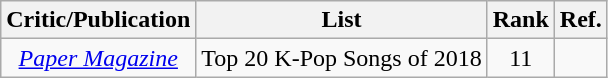<table class="wikitable" style="text-align:center;">
<tr>
<th>Critic/Publication</th>
<th>List</th>
<th>Rank</th>
<th>Ref.</th>
</tr>
<tr>
<td><em><a href='#'>Paper Magazine</a></em></td>
<td>Top 20 K-Pop Songs of 2018</td>
<td>11</td>
<td></td>
</tr>
</table>
